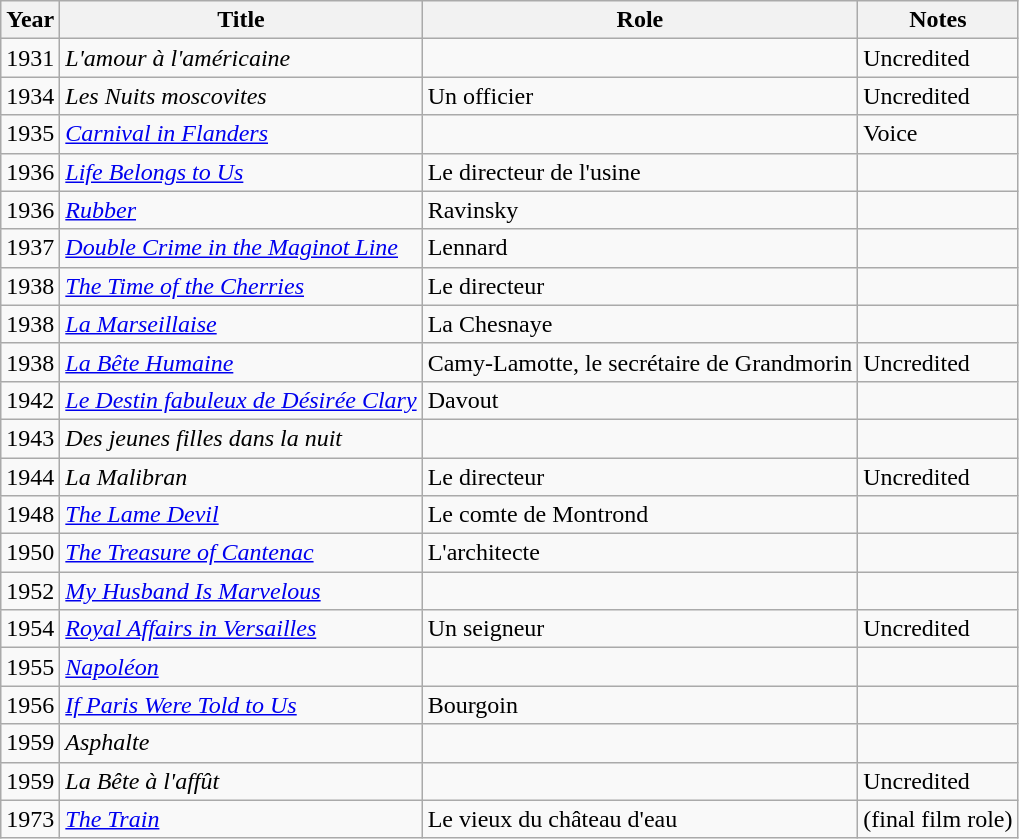<table class="wikitable">
<tr>
<th>Year</th>
<th>Title</th>
<th>Role</th>
<th>Notes</th>
</tr>
<tr>
<td>1931</td>
<td><em>L'amour à l'américaine</em></td>
<td></td>
<td>Uncredited</td>
</tr>
<tr>
<td>1934</td>
<td><em>Les Nuits moscovites</em></td>
<td>Un officier</td>
<td>Uncredited</td>
</tr>
<tr>
<td>1935</td>
<td><em><a href='#'>Carnival in Flanders</a></em></td>
<td></td>
<td>Voice</td>
</tr>
<tr>
<td>1936</td>
<td><em><a href='#'>Life Belongs to Us</a></em></td>
<td>Le directeur de l'usine</td>
<td></td>
</tr>
<tr>
<td>1936</td>
<td><em><a href='#'>Rubber</a></em></td>
<td>Ravinsky</td>
<td></td>
</tr>
<tr>
<td>1937</td>
<td><em><a href='#'>Double Crime in the Maginot Line</a></em></td>
<td>Lennard</td>
<td></td>
</tr>
<tr>
<td>1938</td>
<td><em><a href='#'>The Time of the Cherries</a></em></td>
<td>Le directeur</td>
<td></td>
</tr>
<tr>
<td>1938</td>
<td><em><a href='#'>La Marseillaise</a></em></td>
<td>La Chesnaye</td>
<td></td>
</tr>
<tr>
<td>1938</td>
<td><em><a href='#'>La Bête Humaine</a></em></td>
<td>Camy-Lamotte, le secrétaire de Grandmorin</td>
<td>Uncredited</td>
</tr>
<tr>
<td>1942</td>
<td><em><a href='#'>Le Destin fabuleux de Désirée Clary</a></em></td>
<td>Davout</td>
<td></td>
</tr>
<tr>
<td>1943</td>
<td><em>Des jeunes filles dans la nuit</em></td>
<td></td>
<td></td>
</tr>
<tr>
<td>1944</td>
<td><em>La Malibran</em></td>
<td>Le directeur</td>
<td>Uncredited</td>
</tr>
<tr>
<td>1948</td>
<td><em><a href='#'>The Lame Devil</a></em></td>
<td>Le comte de Montrond</td>
<td></td>
</tr>
<tr>
<td>1950</td>
<td><em><a href='#'>The Treasure of Cantenac</a></em></td>
<td>L'architecte</td>
<td></td>
</tr>
<tr>
<td>1952</td>
<td><em><a href='#'>My Husband Is Marvelous</a></em></td>
<td></td>
<td></td>
</tr>
<tr>
<td>1954</td>
<td><em><a href='#'>Royal Affairs in Versailles</a></em></td>
<td>Un seigneur</td>
<td>Uncredited</td>
</tr>
<tr>
<td>1955</td>
<td><em><a href='#'>Napoléon</a></em></td>
<td></td>
<td></td>
</tr>
<tr>
<td>1956</td>
<td><em><a href='#'>If Paris Were Told to Us</a></em></td>
<td>Bourgoin</td>
<td></td>
</tr>
<tr>
<td>1959</td>
<td><em>Asphalte</em></td>
<td></td>
<td></td>
</tr>
<tr>
<td>1959</td>
<td><em>La Bête à l'affût</em></td>
<td></td>
<td>Uncredited</td>
</tr>
<tr>
<td>1973</td>
<td><em><a href='#'>The Train</a></em></td>
<td>Le vieux du château d'eau</td>
<td>(final film role)</td>
</tr>
</table>
